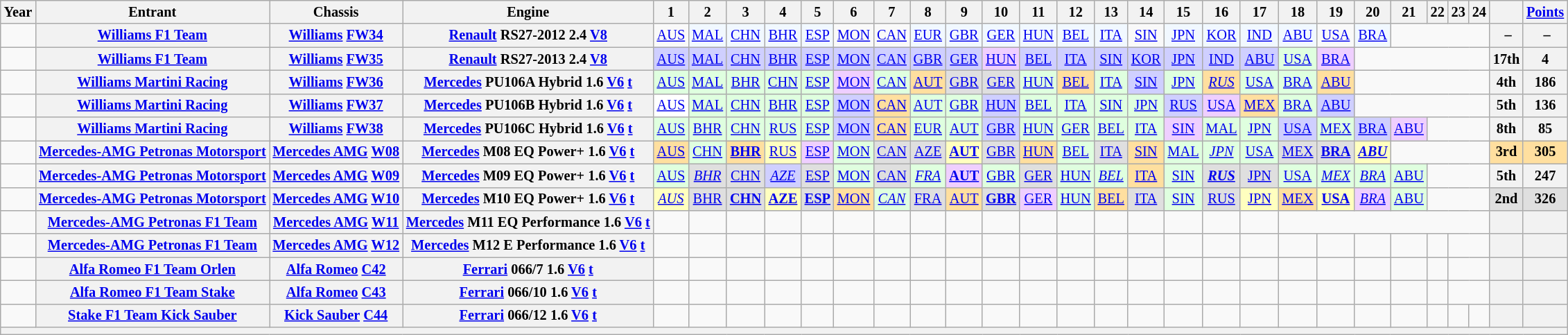<table class="wikitable" style="font-size: 85%; text-align: center">
<tr>
<th>Year</th>
<th>Entrant</th>
<th>Chassis</th>
<th>Engine</th>
<th>1</th>
<th>2</th>
<th>3</th>
<th>4</th>
<th>5</th>
<th>6</th>
<th>7</th>
<th>8</th>
<th>9</th>
<th>10</th>
<th>11</th>
<th>12</th>
<th>13</th>
<th>14</th>
<th>15</th>
<th>16</th>
<th>17</th>
<th>18</th>
<th>19</th>
<th>20</th>
<th>21</th>
<th>22</th>
<th>23</th>
<th>24</th>
<th></th>
<th><a href='#'>Points</a></th>
</tr>
<tr>
<td></td>
<th><a href='#'>Williams F1 Team</a></th>
<th><a href='#'>Williams</a> <a href='#'>FW34</a></th>
<th><a href='#'>Renault</a> RS27-2012 2.4 <a href='#'>V8</a></th>
<td><a href='#'>AUS</a></td>
<td style="background:#F1F8FF;"><a href='#'>MAL</a><br></td>
<td style="background:#F1F8FF;"><a href='#'>CHN</a><br></td>
<td style="background:#F1F8FF;"><a href='#'>BHR</a><br></td>
<td style="background:#F1F8FF;"><a href='#'>ESP</a><br></td>
<td><a href='#'>MON</a></td>
<td><a href='#'>CAN</a></td>
<td style="background:#F1F8FF;"><a href='#'>EUR</a><br></td>
<td style="background:#F1F8FF;"><a href='#'>GBR</a><br></td>
<td style="background:#F1F8FF;"><a href='#'>GER</a><br></td>
<td style="background:#F1F8FF;"><a href='#'>HUN</a><br></td>
<td style="background:#F1F8FF;"><a href='#'>BEL</a><br></td>
<td style="background:#F1F8FF;"><a href='#'>ITA</a><br></td>
<td><a href='#'>SIN</a></td>
<td style="background:#F1F8FF;"><a href='#'>JPN</a><br></td>
<td style="background:#F1F8FF;"><a href='#'>KOR</a><br></td>
<td style="background:#F1F8FF;"><a href='#'>IND</a><br></td>
<td style="background:#F1F8FF;"><a href='#'>ABU</a><br></td>
<td><a href='#'>USA</a></td>
<td style="background:#F1F8FF;"><a href='#'>BRA</a><br></td>
<td colspan=4></td>
<th> –</th>
<th> –</th>
</tr>
<tr>
<td id=2013R></td>
<th><a href='#'>Williams F1 Team</a></th>
<th><a href='#'>Williams</a> <a href='#'>FW35</a></th>
<th><a href='#'>Renault</a> RS27-2013 2.4 <a href='#'>V8</a></th>
<td style="background:#CFCFFF;"><a href='#'>AUS</a><br></td>
<td style="background:#CFCFFF;"><a href='#'>MAL</a><br></td>
<td style="background:#CFCFFF;"><a href='#'>CHN</a><br></td>
<td style="background:#CFCFFF;"><a href='#'>BHR</a><br></td>
<td style="background:#CFCFFF;"><a href='#'>ESP</a><br></td>
<td style="background:#CFCFFF;"><a href='#'>MON</a><br></td>
<td style="background:#CFCFFF;"><a href='#'>CAN</a><br></td>
<td style="background:#CFCFFF;"><a href='#'>GBR</a><br></td>
<td style="background:#CFCFFF;"><a href='#'>GER</a><br></td>
<td style="background:#EFCFFF;"><a href='#'>HUN</a><br></td>
<td style="background:#CFCFFF;"><a href='#'>BEL</a><br></td>
<td style="background:#CFCFFF;"><a href='#'>ITA</a><br></td>
<td style="background:#CFCFFF;"><a href='#'>SIN</a><br></td>
<td style="background:#CFCFFF;"><a href='#'>KOR</a><br></td>
<td style="background:#CFCFFF;"><a href='#'>JPN</a><br></td>
<td style="background:#CFCFFF;"><a href='#'>IND</a><br></td>
<td style="background:#CFCFFF;"><a href='#'>ABU</a><br></td>
<td style="background:#DFFFDF;"><a href='#'>USA</a><br></td>
<td style="background:#EFCFFF;"><a href='#'>BRA</a><br></td>
<td colspan=5></td>
<th>17th</th>
<th>4</th>
</tr>
<tr>
<td id=2014R></td>
<th><a href='#'>Williams Martini Racing</a></th>
<th><a href='#'>Williams</a> <a href='#'>FW36</a></th>
<th><a href='#'>Mercedes</a> PU106A Hybrid 1.6 <a href='#'>V6</a> <a href='#'>t</a></th>
<td style="background:#DFFFDF;"><a href='#'>AUS</a><br></td>
<td style="background:#DFFFDF;"><a href='#'>MAL</a><br></td>
<td style="background:#DFFFDF;"><a href='#'>BHR</a><br></td>
<td style="background:#DFFFDF;"><a href='#'>CHN</a><br></td>
<td style="background:#DFFFDF;"><a href='#'>ESP</a><br></td>
<td style="background:#EFCFFF;"><a href='#'>MON</a><br></td>
<td style="background:#DFFFDF;"><a href='#'>CAN</a><br></td>
<td style="background:#FFDF9F;"><a href='#'>AUT</a><br></td>
<td style="background:#DFDFDF;"><a href='#'>GBR</a><br></td>
<td style="background:#DFDFDF;"><a href='#'>GER</a><br></td>
<td style="background:#DFFFDF;"><a href='#'>HUN</a><br></td>
<td style="background:#FFDF9F;"><a href='#'>BEL</a><br></td>
<td style="background:#DFFFDF;"><a href='#'>ITA</a><br></td>
<td style="background:#CFCFFF;"><a href='#'>SIN</a><br></td>
<td style="background:#DFFFDF;"><a href='#'>JPN</a><br></td>
<td style="background:#FFDF9F;"><em><a href='#'>RUS</a></em><br></td>
<td style="background:#DFFFDF;"><a href='#'>USA</a><br></td>
<td style="background:#DFFFDF;"><a href='#'>BRA</a><br></td>
<td style="background:#FFDF9F;"><a href='#'>ABU</a><br></td>
<td colspan=5></td>
<th>4th</th>
<th>186</th>
</tr>
<tr>
<td id=2015R></td>
<th><a href='#'>Williams Martini Racing</a></th>
<th><a href='#'>Williams</a> <a href='#'>FW37</a></th>
<th><a href='#'>Mercedes</a> PU106B Hybrid 1.6 <a href='#'>V6</a> <a href='#'>t</a></th>
<td style="background:#ffffff;"><a href='#'>AUS</a><br></td>
<td style="background:#DFFFDF;"><a href='#'>MAL</a><br></td>
<td style="background:#DFFFDF;"><a href='#'>CHN</a><br></td>
<td style="background:#DFFFDF;"><a href='#'>BHR</a><br></td>
<td style="background:#DFFFDF;"><a href='#'>ESP</a><br></td>
<td style="background:#CFCFFF;"><a href='#'>MON</a><br></td>
<td style="background:#FFDF9F;"><a href='#'>CAN</a><br></td>
<td style="background:#DFFFDF;"><a href='#'>AUT</a><br></td>
<td style="background:#DFFFDF;"><a href='#'>GBR</a><br></td>
<td style="background:#CFCFFF;"><a href='#'>HUN</a><br></td>
<td style="background:#DFFFDF;"><a href='#'>BEL</a><br></td>
<td style="background:#DFFFDF;"><a href='#'>ITA</a><br></td>
<td style="background:#DFFFDF;"><a href='#'>SIN</a><br></td>
<td style="background:#DFFFDF;"><a href='#'>JPN</a><br></td>
<td style="background:#CFCFFF;"><a href='#'>RUS</a><br></td>
<td style="background:#EFCFFF;"><a href='#'>USA</a><br></td>
<td style="background:#FFDF9F;"><a href='#'>MEX</a><br></td>
<td style="background:#DFFFDF;"><a href='#'>BRA</a><br></td>
<td style="background:#CFCFFF;"><a href='#'>ABU</a><br></td>
<td colspan=5></td>
<th>5th</th>
<th>136</th>
</tr>
<tr>
<td id=2016R></td>
<th><a href='#'>Williams Martini Racing</a></th>
<th><a href='#'>Williams</a> <a href='#'>FW38</a></th>
<th><a href='#'>Mercedes</a> PU106C Hybrid 1.6 <a href='#'>V6</a> <a href='#'>t</a></th>
<td style="background:#DFFFDF;"><a href='#'>AUS</a><br></td>
<td style="background:#DFFFDF;"><a href='#'>BHR</a><br></td>
<td style="background:#DFFFDF;"><a href='#'>CHN</a><br></td>
<td style="background:#DFFFDF;"><a href='#'>RUS</a><br></td>
<td style="background:#DFFFDF;"><a href='#'>ESP</a><br></td>
<td style="background:#CFCFFF;"><a href='#'>MON</a><br></td>
<td style="background:#FFDF9F;"><a href='#'>CAN</a><br></td>
<td style="background:#DFFFDF;"><a href='#'>EUR</a><br></td>
<td style="background:#DFFFDF;"><a href='#'>AUT</a><br></td>
<td style="background:#CFCFFF;"><a href='#'>GBR</a><br></td>
<td style="background:#DFFFDF;"><a href='#'>HUN</a><br></td>
<td style="background:#DFFFDF;"><a href='#'>GER</a><br></td>
<td style="background:#DFFFDF;"><a href='#'>BEL</a><br></td>
<td style="background:#DFFFDF;"><a href='#'>ITA</a><br></td>
<td style="background:#EFCFFF;"><a href='#'>SIN</a><br></td>
<td style="background:#DFFFDF;"><a href='#'>MAL</a><br></td>
<td style="background:#DFFFDF;"><a href='#'>JPN</a><br></td>
<td style="background:#CFCFFF;"><a href='#'>USA</a><br></td>
<td style="background:#DFFFDF;"><a href='#'>MEX</a><br></td>
<td style="background:#CFCFFF;"><a href='#'>BRA</a><br></td>
<td style="background:#EFCFFF;"><a href='#'>ABU</a><br></td>
<td colspan=3></td>
<th>8th</th>
<th>85</th>
</tr>
<tr>
<td id=2017R></td>
<th><a href='#'>Mercedes-AMG Petronas Motorsport</a></th>
<th><a href='#'>Mercedes AMG</a> <a href='#'>W08</a></th>
<th><a href='#'>Mercedes</a> M08 EQ Power+ 1.6 <a href='#'>V6</a> <a href='#'>t</a></th>
<td style="background:#FFDF9F;"><a href='#'>AUS</a><br></td>
<td style="background:#DFFFDF;"><a href='#'>CHN</a><br></td>
<td style="background:#FFDF9F;"><strong><a href='#'>BHR</a></strong><br></td>
<td style="background:#ffffbf;"><a href='#'>RUS</a><br></td>
<td style="background:#EFCFFF;"><a href='#'>ESP</a><br></td>
<td style="background:#DFFFDF;"><a href='#'>MON</a><br></td>
<td style="background:#DFDFDF;"><a href='#'>CAN</a><br></td>
<td style="background:#DFDFDF;"><a href='#'>AZE</a><br></td>
<td style="background:#ffffbf;"><strong><a href='#'>AUT</a></strong><br></td>
<td style="background:#DFDFDF;"><a href='#'>GBR</a><br></td>
<td style="background:#FFDF9F;"><a href='#'>HUN</a><br></td>
<td style="background:#DFFFDF;"><a href='#'>BEL</a><br></td>
<td style="background:#DFDFDF;"><a href='#'>ITA</a><br></td>
<td style="background:#FFDF9F;"><a href='#'>SIN</a><br></td>
<td style="background:#DFFFDF;"><a href='#'>MAL</a><br></td>
<td style="background:#DFFFDF;"><em><a href='#'>JPN</a></em><br></td>
<td style="background:#DFFFDF;"><a href='#'>USA</a><br></td>
<td style="background:#DFDFDF;"><a href='#'>MEX</a><br></td>
<td style="background:#DFDFDF;"><strong> <a href='#'>BRA</a></strong><br></td>
<td style="background:#ffffbf;"><strong><em><a href='#'>ABU</a></em></strong><br></td>
<td colspan=4></td>
<th style="background:#FFDF9F;">3rd</th>
<th style="background:#FFDF9F;">305</th>
</tr>
<tr>
<td id=2018R></td>
<th><a href='#'>Mercedes-AMG Petronas Motorsport</a></th>
<th><a href='#'>Mercedes AMG</a> <a href='#'>W09</a></th>
<th><a href='#'>Mercedes</a> M09 EQ Power+ 1.6 <a href='#'>V6</a> <a href='#'>t</a></th>
<td style="background:#DFFFDF;"><a href='#'>AUS</a><br></td>
<td style="background:#DFDFDF;"><em><a href='#'>BHR</a></em><br></td>
<td style="background:#DFDFDF;"><a href='#'>CHN</a><br></td>
<td style="background:#CFCFFF;"><em><a href='#'>AZE</a></em><br></td>
<td style="background:#DFDFDF;"><a href='#'>ESP</a><br></td>
<td style="background:#DFFFDF;"><a href='#'>MON</a><br></td>
<td style="background:#DFDFDF;"><a href='#'>CAN</a><br></td>
<td style="background:#DFFFDF;"><em><a href='#'>FRA</a></em><br></td>
<td style="background:#EFCFFF;"><strong><a href='#'>AUT</a></strong><br></td>
<td style="background:#DFFFDF;"><a href='#'>GBR</a><br></td>
<td style="background:#DFDFDF;"><a href='#'>GER</a><br></td>
<td style="background:#DFFFDF;"><a href='#'>HUN</a><br></td>
<td style="background:#DFFFDF;"><em><a href='#'>BEL</a></em><br></td>
<td style="background:#FFDF9F;"><a href='#'>ITA</a><br></td>
<td style="background:#DFFFDF;"><a href='#'>SIN</a><br></td>
<td style="background:#DFDFDF;"><strong><em><a href='#'>RUS</a></em></strong><br></td>
<td style="background:#DFDFDF;"><a href='#'>JPN</a><br></td>
<td style="background:#DFFFDF;"><a href='#'>USA</a><br></td>
<td style="background:#DFFFDF;"><em><a href='#'>MEX</a></em><br></td>
<td style="background:#DFFFDF;"><em><a href='#'>BRA</a></em><br></td>
<td style="background:#DFFFDF;"><a href='#'>ABU</a><br></td>
<td colspan=3></td>
<th>5th</th>
<th>247</th>
</tr>
<tr>
<td id=2019R></td>
<th nowrap><a href='#'>Mercedes-AMG Petronas Motorsport</a></th>
<th><a href='#'>Mercedes AMG</a> <a href='#'>W10</a></th>
<th><a href='#'>Mercedes</a> M10 EQ Power+ 1.6 <a href='#'>V6</a> <a href='#'>t</a></th>
<td style="background:#FFFFBF;"><em><a href='#'>AUS</a></em><br></td>
<td style="background:#DFDFDF;"><a href='#'>BHR</a><br></td>
<td style="background:#DFDFDF;"><strong><a href='#'>CHN</a></strong><br></td>
<td style="background:#FFFFBF;"><strong><a href='#'>AZE</a></strong><br></td>
<td style="background:#DFDFDF;"><strong><a href='#'>ESP</a></strong><br></td>
<td style="background:#FFDF9F;"><a href='#'>MON</a><br></td>
<td style="background:#DFFFDF;"><em><a href='#'>CAN</a></em><br></td>
<td style="background:#DFDFDF;"><a href='#'>FRA</a><br></td>
<td style="background:#FFDF9F;"><a href='#'>AUT</a><br></td>
<td style="background:#DFDFDF;"><strong><a href='#'>GBR</a></strong><br></td>
<td style="background:#EFCFFF;"><a href='#'>GER</a><br></td>
<td style="background:#DFFFDF;"><a href='#'>HUN</a><br></td>
<td style="background:#FFDF9F;"><a href='#'>BEL</a><br></td>
<td style="background:#DFDFDF;"><a href='#'>ITA</a><br></td>
<td style="background:#DFFFDF;"><a href='#'>SIN</a><br></td>
<td style="background:#DFDFDF;"><a href='#'>RUS</a><br></td>
<td style="background:#FFFFBF;"><a href='#'>JPN</a><br></td>
<td style="background:#FFDF9F;"><a href='#'>MEX</a><br></td>
<td style="background:#FFFFBF;"><strong><a href='#'>USA</a></strong><br></td>
<td style="background:#EFCFFF;"><em><a href='#'>BRA</a></em><br></td>
<td style="background:#DFFFDF;"><a href='#'>ABU</a><br></td>
<td colspan=3></td>
<th style="background:#DFDFDF;">2nd</th>
<th style="background:#DFDFDF;">326</th>
</tr>
<tr>
<td id=2020R></td>
<th><a href='#'>Mercedes-AMG Petronas F1 Team</a></th>
<th nowrap><a href='#'>Mercedes AMG</a> <a href='#'>W11</a></th>
<th nowrap><a href='#'>Mercedes</a> M11 EQ Performance 1.6 <a href='#'>V6</a> <a href='#'>t</a></th>
<td></td>
<td></td>
<td></td>
<td></td>
<td></td>
<td></td>
<td></td>
<td></td>
<td></td>
<td></td>
<td></td>
<td></td>
<td></td>
<td></td>
<td></td>
<td></td>
<td></td>
<td colspan=7></td>
<th></th>
<th></th>
</tr>
<tr>
<td id=2021R></td>
<th nowrap><a href='#'>Mercedes-AMG Petronas F1 Team</a></th>
<th nowrap><a href='#'>Mercedes AMG</a> <a href='#'>W12</a></th>
<th nowrap><a href='#'>Mercedes</a> M12 E Performance 1.6 <a href='#'>V6</a> <a href='#'>t</a></th>
<td></td>
<td></td>
<td></td>
<td></td>
<td></td>
<td></td>
<td></td>
<td></td>
<td></td>
<td></td>
<td></td>
<td></td>
<td></td>
<td></td>
<td></td>
<td></td>
<td></td>
<td></td>
<td></td>
<td></td>
<td></td>
<td></td>
<td colspan=2></td>
<th></th>
<th></th>
</tr>
<tr>
<td id=2022R></td>
<th><a href='#'>Alfa Romeo F1 Team Orlen</a></th>
<th><a href='#'>Alfa Romeo</a> <a href='#'>C42</a></th>
<th><a href='#'>Ferrari</a> 066/7 1.6 <a href='#'>V6</a> <a href='#'>t</a></th>
<td></td>
<td></td>
<td></td>
<td></td>
<td></td>
<td></td>
<td></td>
<td></td>
<td></td>
<td></td>
<td></td>
<td></td>
<td></td>
<td></td>
<td></td>
<td></td>
<td></td>
<td></td>
<td></td>
<td></td>
<td></td>
<td></td>
<td colspan=2></td>
<th></th>
<th></th>
</tr>
<tr>
<td id=2023R></td>
<th><a href='#'>Alfa Romeo F1 Team Stake</a></th>
<th><a href='#'>Alfa Romeo</a> <a href='#'>C43</a></th>
<th><a href='#'>Ferrari</a> 066/10 1.6 <a href='#'>V6</a> <a href='#'>t</a></th>
<td></td>
<td></td>
<td></td>
<td></td>
<td></td>
<td></td>
<td></td>
<td></td>
<td></td>
<td></td>
<td></td>
<td></td>
<td></td>
<td></td>
<td></td>
<td></td>
<td></td>
<td></td>
<td></td>
<td></td>
<td></td>
<td></td>
<td colspan=2></td>
<th></th>
<th></th>
</tr>
<tr>
<td id=2024R></td>
<th nowrap><a href='#'>Stake F1 Team Kick Sauber</a></th>
<th nowrap><a href='#'>Kick Sauber</a> <a href='#'>C44</a></th>
<th nowrap><a href='#'>Ferrari</a> 066/12 1.6 <a href='#'>V6</a> <a href='#'>t</a></th>
<td></td>
<td></td>
<td></td>
<td></td>
<td></td>
<td></td>
<td></td>
<td></td>
<td></td>
<td></td>
<td></td>
<td></td>
<td></td>
<td></td>
<td></td>
<td></td>
<td></td>
<td></td>
<td></td>
<td></td>
<td></td>
<td></td>
<td></td>
<td></td>
<th></th>
<th></th>
</tr>
<tr>
<th colspan="30"></th>
</tr>
</table>
